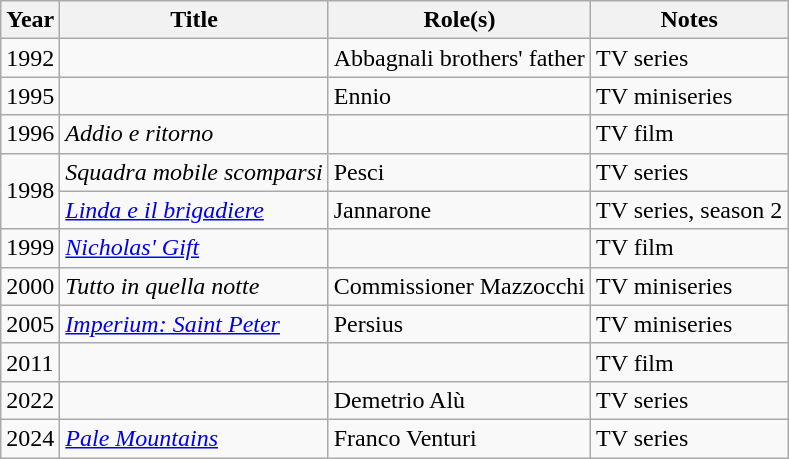<table class="wikitable plainrowheaders sortable">
<tr>
<th scope="col">Year</th>
<th scope="col">Title</th>
<th scope="col">Role(s)</th>
<th scope="col" class="unsortable">Notes</th>
</tr>
<tr>
<td>1992</td>
<td><em></em></td>
<td>Abbagnali brothers' father</td>
<td>TV series</td>
</tr>
<tr>
<td>1995</td>
<td><em></em></td>
<td>Ennio</td>
<td>TV miniseries</td>
</tr>
<tr>
<td>1996</td>
<td><em>Addio e ritorno</em></td>
<td></td>
<td>TV film</td>
</tr>
<tr>
<td rowspan=2>1998</td>
<td><em>Squadra mobile scomparsi</em></td>
<td>Pesci</td>
<td>TV series </td>
</tr>
<tr>
<td><em><a href='#'>Linda e il brigadiere</a></em></td>
<td>Jannarone</td>
<td>TV series, season 2</td>
</tr>
<tr>
<td>1999</td>
<td><em><a href='#'>Nicholas' Gift</a></em></td>
<td></td>
<td>TV film</td>
</tr>
<tr>
<td>2000</td>
<td><em>Tutto in quella notte</em></td>
<td>Commissioner Mazzocchi</td>
<td>TV miniseries</td>
</tr>
<tr>
<td>2005</td>
<td><em><a href='#'>Imperium: Saint Peter</a></em></td>
<td>Persius</td>
<td>TV miniseries</td>
</tr>
<tr>
<td>2011</td>
<td><em></em></td>
<td></td>
<td>TV film</td>
</tr>
<tr>
<td>2022</td>
<td><em></em></td>
<td>Demetrio Alù</td>
<td>TV series</td>
</tr>
<tr>
<td>2024</td>
<td><em><a href='#'>Pale Mountains</a></em></td>
<td>Franco Venturi</td>
<td>TV series</td>
</tr>
</table>
